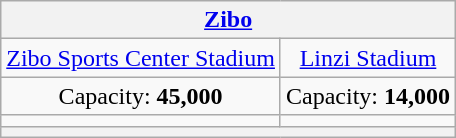<table class="wikitable" style="text-align:center">
<tr>
<th colspan="2"><a href='#'>Zibo</a></th>
</tr>
<tr>
<td><a href='#'>Zibo Sports Center Stadium</a></td>
<td><a href='#'>Linzi Stadium</a></td>
</tr>
<tr>
<td>Capacity: <strong>45,000</strong></td>
<td>Capacity: <strong>14,000</strong></td>
</tr>
<tr>
<td></td>
<td></td>
</tr>
<tr>
<th colspan="2" rowspan="4"></th>
</tr>
</table>
